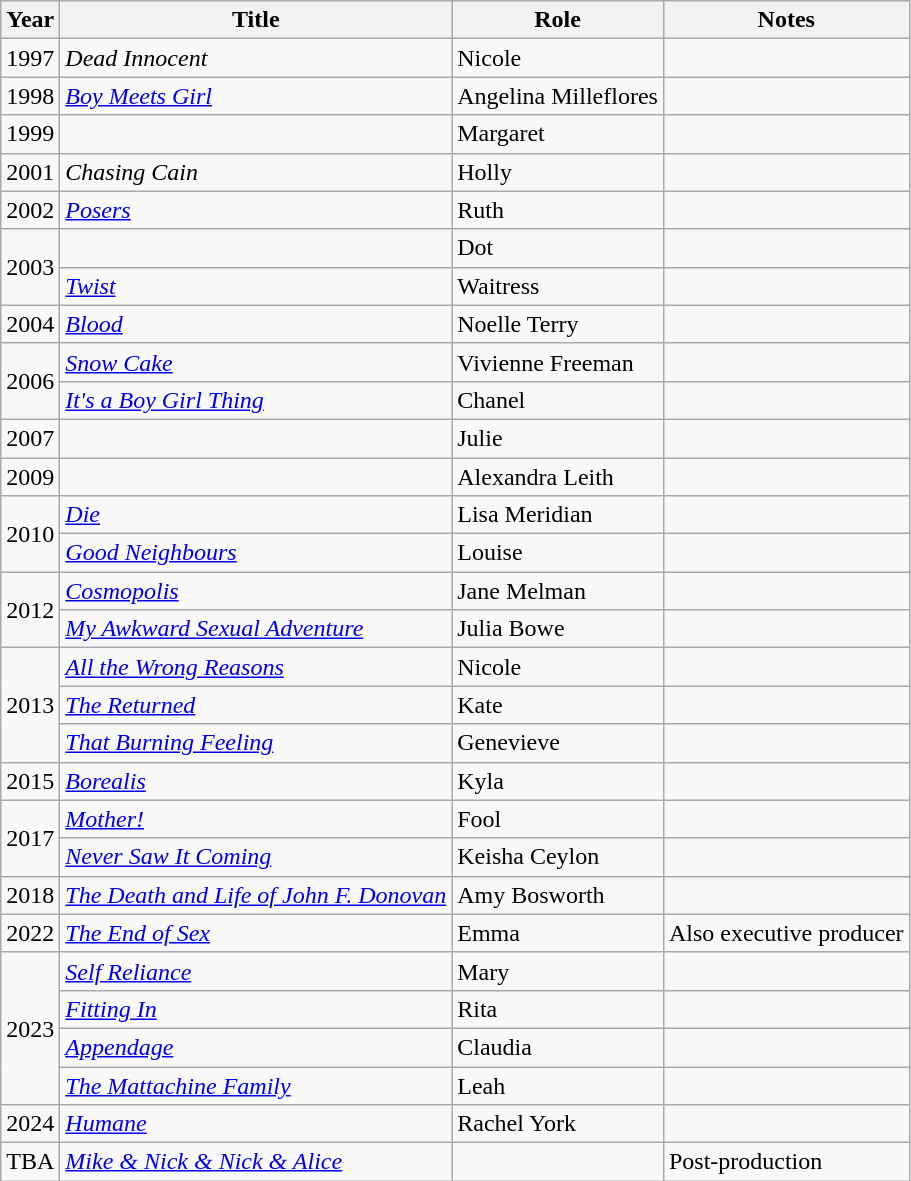<table class="wikitable sortable">
<tr>
<th>Year</th>
<th>Title</th>
<th>Role</th>
<th class="unsortable">Notes</th>
</tr>
<tr>
<td>1997</td>
<td><em>Dead Innocent</em></td>
<td>Nicole</td>
<td></td>
</tr>
<tr>
<td>1998</td>
<td><em><a href='#'>Boy Meets Girl</a></em></td>
<td>Angelina Milleflores</td>
<td></td>
</tr>
<tr>
<td>1999</td>
<td><em></em></td>
<td>Margaret</td>
<td></td>
</tr>
<tr>
<td>2001</td>
<td><em>Chasing Cain</em></td>
<td>Holly</td>
<td></td>
</tr>
<tr>
<td>2002</td>
<td><em><a href='#'>Posers</a></em></td>
<td>Ruth</td>
<td></td>
</tr>
<tr>
<td rowspan="2">2003</td>
<td><em></em></td>
<td>Dot</td>
<td></td>
</tr>
<tr>
<td><em><a href='#'>Twist</a></em></td>
<td>Waitress</td>
<td></td>
</tr>
<tr>
<td>2004</td>
<td><em><a href='#'>Blood</a></em></td>
<td>Noelle Terry</td>
<td></td>
</tr>
<tr>
<td rowspan="2">2006</td>
<td><em><a href='#'>Snow Cake</a></em></td>
<td>Vivienne Freeman</td>
<td></td>
</tr>
<tr>
<td><em><a href='#'>It's a Boy Girl Thing</a></em></td>
<td>Chanel</td>
<td></td>
</tr>
<tr>
<td>2007</td>
<td><em></em></td>
<td>Julie</td>
<td></td>
</tr>
<tr>
<td>2009</td>
<td><em></em></td>
<td>Alexandra Leith</td>
<td></td>
</tr>
<tr>
<td rowspan="2">2010</td>
<td><em><a href='#'>Die</a></em></td>
<td>Lisa Meridian</td>
<td></td>
</tr>
<tr>
<td><em><a href='#'>Good Neighbours</a></em></td>
<td>Louise</td>
<td></td>
</tr>
<tr>
<td rowspan="2">2012</td>
<td><em><a href='#'>Cosmopolis</a></em></td>
<td>Jane Melman</td>
<td></td>
</tr>
<tr>
<td><em><a href='#'>My Awkward Sexual Adventure</a></em></td>
<td>Julia Bowe</td>
<td></td>
</tr>
<tr>
<td rowspan="3">2013</td>
<td><em><a href='#'>All the Wrong Reasons</a></em></td>
<td>Nicole</td>
<td></td>
</tr>
<tr>
<td data-sort-value="Returned, The"><em><a href='#'>The Returned</a></em></td>
<td>Kate</td>
<td></td>
</tr>
<tr>
<td><em><a href='#'>That Burning Feeling</a></em></td>
<td>Genevieve</td>
<td></td>
</tr>
<tr>
<td>2015</td>
<td><em><a href='#'>Borealis</a></em></td>
<td>Kyla</td>
<td></td>
</tr>
<tr>
<td rowspan="2">2017</td>
<td><em><a href='#'>Mother!</a></em></td>
<td>Fool</td>
<td></td>
</tr>
<tr>
<td><em><a href='#'>Never Saw It Coming</a></em></td>
<td>Keisha Ceylon</td>
<td></td>
</tr>
<tr>
<td>2018</td>
<td data-sort-value="Death and Life of John F. Donovan, The"><em><a href='#'>The Death and Life of John F. Donovan</a></em></td>
<td>Amy Bosworth</td>
<td></td>
</tr>
<tr>
<td>2022</td>
<td data-sort-value="End of Sex, The"><em><a href='#'>The End of Sex</a></em></td>
<td>Emma</td>
<td>Also executive producer</td>
</tr>
<tr>
<td rowspan="4">2023</td>
<td><em><a href='#'>Self Reliance</a></em></td>
<td>Mary</td>
<td></td>
</tr>
<tr>
<td><em><a href='#'>Fitting In</a></em></td>
<td>Rita</td>
<td></td>
</tr>
<tr>
<td><em><a href='#'>Appendage</a></em></td>
<td>Claudia</td>
<td></td>
</tr>
<tr>
<td data-sort-value="Mattachine Family, The"><em><a href='#'>The Mattachine Family</a></em></td>
<td>Leah</td>
<td></td>
</tr>
<tr>
<td>2024</td>
<td><em><a href='#'>Humane</a></em></td>
<td>Rachel York</td>
<td></td>
</tr>
<tr>
<td>TBA</td>
<td><em><a href='#'>Mike & Nick & Nick & Alice</a></em></td>
<td></td>
<td>Post-production</td>
</tr>
</table>
